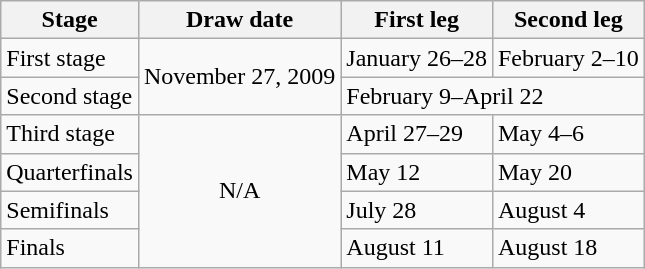<table class="wikitable">
<tr>
<th>Stage</th>
<th>Draw date</th>
<th>First leg</th>
<th>Second leg</th>
</tr>
<tr>
<td>First stage</td>
<td rowspan="2">November 27, 2009</td>
<td>January 26–28</td>
<td>February 2–10</td>
</tr>
<tr>
<td>Second stage</td>
<td colspan="2">February 9–April 22</td>
</tr>
<tr>
<td>Third stage</td>
<td rowspan="4" align=center>N/A</td>
<td>April 27–29</td>
<td>May 4–6</td>
</tr>
<tr>
<td>Quarterfinals</td>
<td>May 12</td>
<td>May 20</td>
</tr>
<tr>
<td>Semifinals</td>
<td>July 28</td>
<td>August 4</td>
</tr>
<tr>
<td>Finals</td>
<td>August 11</td>
<td>August 18</td>
</tr>
</table>
